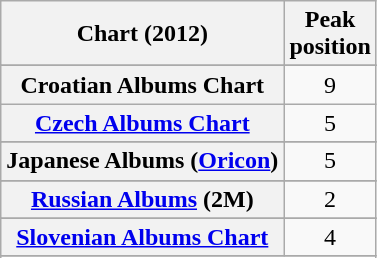<table class="wikitable sortable plainrowheaders" style="text-align:center">
<tr>
<th>Chart (2012)</th>
<th>Peak<br>position</th>
</tr>
<tr>
</tr>
<tr>
</tr>
<tr>
</tr>
<tr>
</tr>
<tr>
</tr>
<tr>
<th scope="row">Croatian Albums Chart</th>
<td>9</td>
</tr>
<tr>
<th scope="row"><a href='#'>Czech Albums Chart</a></th>
<td>5</td>
</tr>
<tr>
</tr>
<tr>
</tr>
<tr>
</tr>
<tr>
</tr>
<tr>
</tr>
<tr>
</tr>
<tr>
</tr>
<tr>
</tr>
<tr>
<th scope="row">Japanese Albums (<a href='#'>Oricon</a>)</th>
<td>5</td>
</tr>
<tr>
</tr>
<tr>
</tr>
<tr>
</tr>
<tr>
</tr>
<tr>
<th scope="row"><a href='#'>Russian Albums</a> (2M)</th>
<td>2</td>
</tr>
<tr>
</tr>
<tr>
<th scope="row"><a href='#'>Slovenian Albums Chart</a></th>
<td>4</td>
</tr>
<tr>
</tr>
<tr>
</tr>
<tr>
</tr>
<tr>
</tr>
<tr>
</tr>
<tr>
</tr>
<tr>
</tr>
<tr>
</tr>
<tr>
</tr>
<tr>
</tr>
</table>
